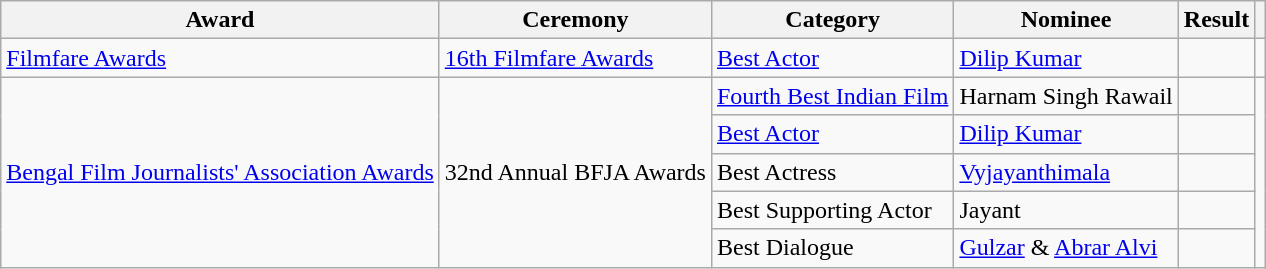<table class="wikitable">
<tr>
<th>Award</th>
<th>Ceremony</th>
<th>Category</th>
<th>Nominee</th>
<th>Result</th>
<th></th>
</tr>
<tr>
<td><a href='#'>Filmfare Awards</a></td>
<td><a href='#'>16th Filmfare Awards</a></td>
<td><a href='#'>Best Actor</a></td>
<td><a href='#'>Dilip Kumar</a></td>
<td></td>
<td style="text-align:center;"></td>
</tr>
<tr>
<td rowspan="5"><a href='#'>Bengal Film Journalists' Association Awards</a></td>
<td rowspan="5">32nd Annual BFJA Awards</td>
<td><a href='#'>Fourth Best Indian Film</a></td>
<td>Harnam Singh Rawail</td>
<td></td>
<td style="text-align:center;" rowspan="5"></td>
</tr>
<tr>
<td><a href='#'>Best Actor</a></td>
<td><a href='#'>Dilip Kumar</a></td>
<td></td>
</tr>
<tr>
<td>Best Actress</td>
<td><a href='#'>Vyjayanthimala</a></td>
<td></td>
</tr>
<tr>
<td>Best Supporting Actor</td>
<td>Jayant</td>
<td></td>
</tr>
<tr>
<td>Best Dialogue</td>
<td><a href='#'>Gulzar</a> & <a href='#'>Abrar Alvi</a></td>
<td></td>
</tr>
</table>
